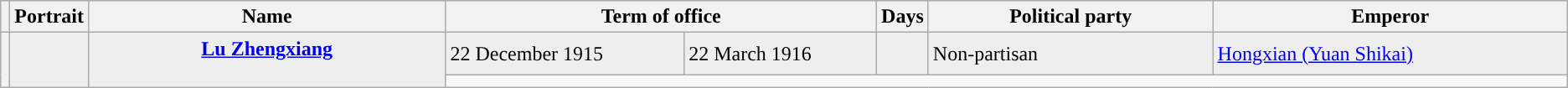<table class="wikitable">
<tr>
<th></th>
<th>Portrait</th>
<th width=25%>Name<br></th>
<th colspan=2 width=30%>Term of office</th>
<th>Days</th>
<th width=20%>Political party</th>
<th width=35%>Emperor</th>
</tr>
<tr bgcolor=#EEEEEE>
<th rowspan=2 style="background:"></th>
<td rowspan=2 align=center></td>
<td rowspan=2 align=center><strong><a href='#'>Lu Zhengxiang</a></strong><br><br></td>
<td>22 December 1915</td>
<td>22 March 1916</td>
<td></td>
<td>Non-partisan</td>
<td><a href='#'>Hongxian (Yuan Shikai)</a></td>
</tr>
<tr>
<td colspan=5></td>
</tr>
</table>
